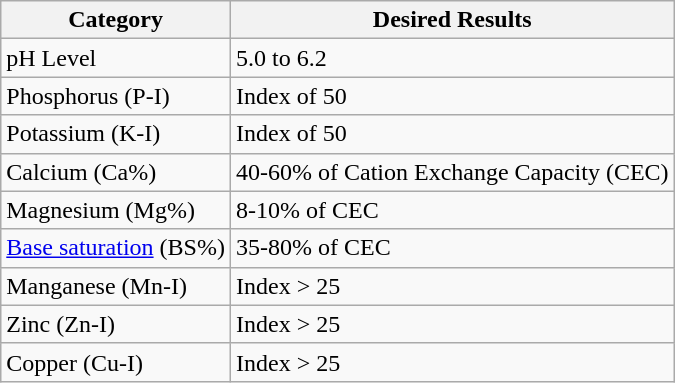<table class="wikitable">
<tr>
<th>Category</th>
<th>Desired Results</th>
</tr>
<tr>
<td>pH Level</td>
<td>5.0 to 6.2</td>
</tr>
<tr>
<td>Phosphorus (P-I)</td>
<td>Index of 50</td>
</tr>
<tr>
<td>Potassium (K-I)</td>
<td>Index of 50</td>
</tr>
<tr>
<td>Calcium (Ca%)</td>
<td>40-60% of Cation Exchange Capacity (CEC)</td>
</tr>
<tr>
<td>Magnesium (Mg%)</td>
<td>8-10% of CEC</td>
</tr>
<tr>
<td><a href='#'>Base saturation</a> (BS%)</td>
<td>35-80% of CEC</td>
</tr>
<tr>
<td>Manganese (Mn-I)</td>
<td>Index > 25</td>
</tr>
<tr>
<td>Zinc (Zn-I)</td>
<td>Index > 25</td>
</tr>
<tr>
<td>Copper (Cu-I)</td>
<td>Index > 25</td>
</tr>
</table>
